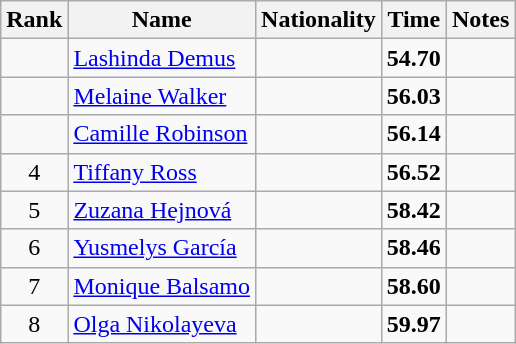<table class="wikitable sortable" style="text-align:center">
<tr>
<th>Rank</th>
<th>Name</th>
<th>Nationality</th>
<th>Time</th>
<th>Notes</th>
</tr>
<tr>
<td></td>
<td align=left><a href='#'>Lashinda Demus</a></td>
<td align=left></td>
<td><strong>54.70</strong></td>
<td></td>
</tr>
<tr>
<td></td>
<td align=left><a href='#'>Melaine Walker</a></td>
<td align=left></td>
<td><strong>56.03</strong></td>
<td></td>
</tr>
<tr>
<td></td>
<td align=left><a href='#'>Camille Robinson</a></td>
<td align=left></td>
<td><strong>56.14</strong></td>
<td></td>
</tr>
<tr>
<td>4</td>
<td align=left><a href='#'>Tiffany Ross</a></td>
<td align=left></td>
<td><strong>56.52</strong></td>
<td></td>
</tr>
<tr>
<td>5</td>
<td align=left><a href='#'>Zuzana Hejnová</a></td>
<td align=left></td>
<td><strong>58.42</strong></td>
<td></td>
</tr>
<tr>
<td>6</td>
<td align=left><a href='#'>Yusmelys García</a></td>
<td align=left></td>
<td><strong>58.46</strong></td>
<td></td>
</tr>
<tr>
<td>7</td>
<td align=left><a href='#'>Monique Balsamo</a></td>
<td align=left></td>
<td><strong>58.60</strong></td>
<td></td>
</tr>
<tr>
<td>8</td>
<td align=left><a href='#'>Olga Nikolayeva</a></td>
<td align=left></td>
<td><strong>59.97</strong></td>
<td></td>
</tr>
</table>
